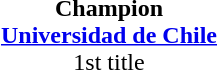<table cellspacing=0 width=100%>
<tr align=center>
<td></td>
</tr>
<tr align=center>
<td></td>
</tr>
<tr align=center>
<td><strong>Champion</strong><br><strong><a href='#'>Universidad de Chile</a></strong><br>1st title</td>
</tr>
</table>
